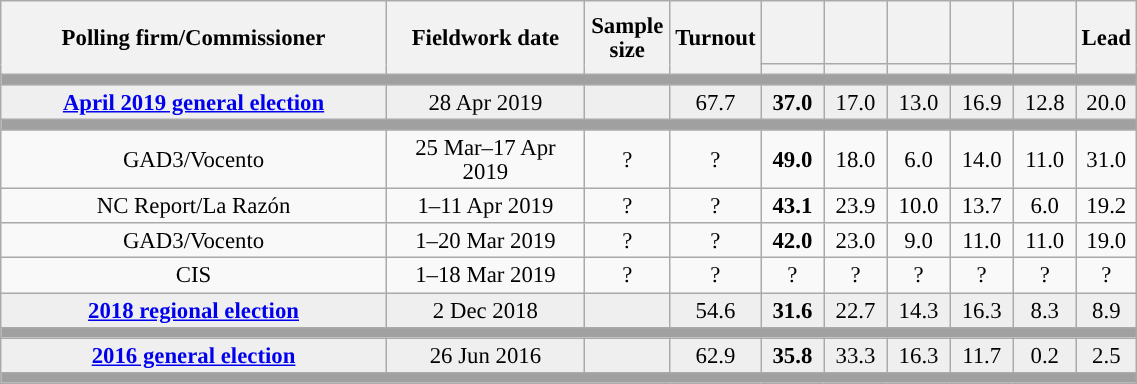<table class="wikitable collapsible collapsed" style="text-align:center; font-size:95%; line-height:16px;">
<tr style="height:42px;">
<th style="width:250px;" rowspan="2">Polling firm/Commissioner</th>
<th style="width:125px;" rowspan="2">Fieldwork date</th>
<th style="width:50px;" rowspan="2">Sample size</th>
<th style="width:45px;" rowspan="2">Turnout</th>
<th style="width:35px;"></th>
<th style="width:35px;"></th>
<th style="width:35px;"></th>
<th style="width:35px;"></th>
<th style="width:35px;"></th>
<th style="width:30px;" rowspan="2">Lead</th>
</tr>
<tr>
<th style="color:inherit;background:"></th>
<th style="color:inherit;background:"></th>
<th style="color:inherit;background:"></th>
<th style="color:inherit;background:"></th>
<th style="color:inherit;background:"></th>
</tr>
<tr>
<td colspan="10" style="background:#A0A0A0"></td>
</tr>
<tr style="background:#EFEFEF;">
<td><strong><a href='#'>April 2019 general election</a></strong></td>
<td>28 Apr 2019</td>
<td></td>
<td>67.7</td>
<td><strong>37.0</strong><br></td>
<td>17.0<br></td>
<td>13.0<br></td>
<td>16.9<br></td>
<td>12.8<br></td>
<td style="background:">20.0</td>
</tr>
<tr>
<td colspan="10" style="background:#A0A0A0"></td>
</tr>
<tr>
<td>GAD3/Vocento</td>
<td>25 Mar–17 Apr 2019</td>
<td>?</td>
<td>?</td>
<td><strong>49.0</strong><br></td>
<td>18.0<br></td>
<td>6.0<br></td>
<td>14.0<br></td>
<td>11.0<br></td>
<td style="background:">31.0</td>
</tr>
<tr>
<td>NC Report/La Razón</td>
<td>1–11 Apr 2019</td>
<td>?</td>
<td>?</td>
<td><strong>43.1</strong><br></td>
<td>23.9<br></td>
<td>10.0<br></td>
<td>13.7<br></td>
<td>6.0<br></td>
<td style="background:">19.2</td>
</tr>
<tr>
<td>GAD3/Vocento</td>
<td>1–20 Mar 2019</td>
<td>?</td>
<td>?</td>
<td><strong>42.0</strong><br></td>
<td>23.0<br></td>
<td>9.0<br></td>
<td>11.0<br></td>
<td>11.0<br></td>
<td style="background:">19.0</td>
</tr>
<tr>
<td>CIS</td>
<td>1–18 Mar 2019</td>
<td>?</td>
<td>?</td>
<td>?<br></td>
<td>?<br></td>
<td>?<br></td>
<td>?<br></td>
<td>?<br></td>
<td style="background:">?</td>
</tr>
<tr style="background:#EFEFEF;">
<td><strong><a href='#'>2018 regional election</a></strong></td>
<td>2 Dec 2018</td>
<td></td>
<td>54.6</td>
<td><strong>31.6</strong><br></td>
<td>22.7<br></td>
<td>14.3<br></td>
<td>16.3<br></td>
<td>8.3<br></td>
<td style="background:">8.9</td>
</tr>
<tr>
<td colspan="10" style="background:#A0A0A0"></td>
</tr>
<tr style="background:#EFEFEF;">
<td><strong><a href='#'>2016 general election</a></strong></td>
<td>26 Jun 2016</td>
<td></td>
<td>62.9</td>
<td><strong>35.8</strong><br></td>
<td>33.3<br></td>
<td>16.3<br></td>
<td>11.7<br></td>
<td>0.2<br></td>
<td style="background:">2.5</td>
</tr>
<tr>
<td colspan="10" style="background:#A0A0A0"></td>
</tr>
</table>
